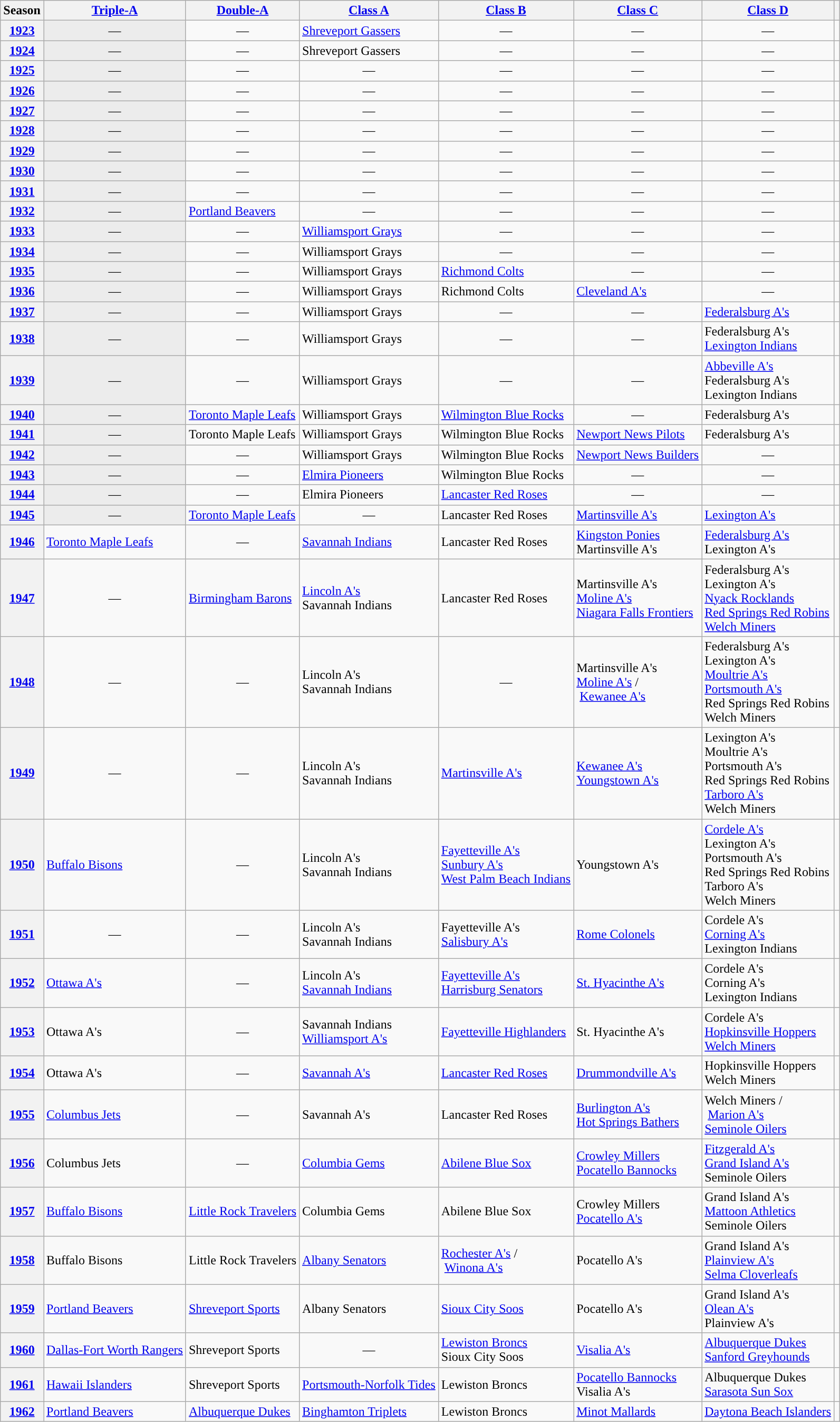<table class="wikitable plainrowheaders">
<tr>
<th scope="col">Season</th>
<th scope="col"><a href='#'><span>Triple-A</span></a></th>
<th scope="col"><a href='#'><span>Double-A</span></a></th>
<th scope="col"><a href='#'><span>Class A</span></a></th>
<th scope="col"><a href='#'><span>Class B</span></a></th>
<th scope="col"><a href='#'><span>Class C</span></a></th>
<th scope="col"><a href='#'><span>Class D</span></a></th>
<th scope="col"></th>
</tr>
<tr>
<th scope="row" style="text-align:center"><a href='#'>1923</a></th>
<td style="background:#ececec" align="center">—</td>
<td align="center">—</td>
<td><a href='#'>Shreveport Gassers</a></td>
<td align="center">—</td>
<td align="center">—</td>
<td align="center">—</td>
<td align="center"></td>
</tr>
<tr>
<th scope="row" style="text-align:center"><a href='#'>1924</a></th>
<td style="background:#ececec" align="center">—</td>
<td align="center">—</td>
<td>Shreveport Gassers</td>
<td align="center">—</td>
<td align="center">—</td>
<td align="center">—</td>
<td align="center"></td>
</tr>
<tr>
<th scope="row" style="text-align:center"><a href='#'>1925</a></th>
<td style="background:#ececec" align="center">—</td>
<td align="center">—</td>
<td align="center">—</td>
<td align="center">—</td>
<td align="center">—</td>
<td align="center">—</td>
<td align="center"></td>
</tr>
<tr>
<th scope="row" style="text-align:center"><a href='#'>1926</a></th>
<td style="background:#ececec" align="center">—</td>
<td align="center">—</td>
<td align="center">—</td>
<td align="center">—</td>
<td align="center">—</td>
<td align="center">—</td>
<td align="center"></td>
</tr>
<tr>
<th scope="row" style="text-align:center"><a href='#'>1927</a></th>
<td style="background:#ececec" align="center">—</td>
<td align="center">—</td>
<td align="center">—</td>
<td align="center">—</td>
<td align="center">—</td>
<td align="center">—</td>
<td align="center"></td>
</tr>
<tr>
<th scope="row" style="text-align:center"><a href='#'>1928</a></th>
<td style="background:#ececec" align="center">—</td>
<td align="center">—</td>
<td align="center">—</td>
<td align="center">—</td>
<td align="center">—</td>
<td align="center">—</td>
<td align="center"></td>
</tr>
<tr>
<th scope="row" style="text-align:center"><a href='#'>1929</a></th>
<td style="background:#ececec" align="center">—</td>
<td align="center">—</td>
<td align="center">—</td>
<td align="center">—</td>
<td align="center">—</td>
<td align="center">—</td>
<td align="center"></td>
</tr>
<tr>
<th scope="row" style="text-align:center"><a href='#'>1930</a></th>
<td style="background:#ececec" align="center">—</td>
<td align="center">—</td>
<td align="center">—</td>
<td align="center">—</td>
<td align="center">—</td>
<td align="center">—</td>
<td align="center"></td>
</tr>
<tr>
<th scope="row" style="text-align:center"><a href='#'>1931</a></th>
<td style="background:#ececec" align="center">—</td>
<td align="center">—</td>
<td align="center">—</td>
<td align="center">—</td>
<td align="center">—</td>
<td align="center">—</td>
<td align="center"></td>
</tr>
<tr>
<th scope="row" style="text-align:center"><a href='#'>1932</a></th>
<td style="background:#ececec" align="center">—</td>
<td><a href='#'>Portland Beavers</a></td>
<td align="center">—</td>
<td align="center">—</td>
<td align="center">—</td>
<td align="center">—</td>
<td align="center"></td>
</tr>
<tr>
<th scope="row" style="text-align:center"><a href='#'>1933</a></th>
<td style="background:#ececec" align="center">—</td>
<td align="center">—</td>
<td><a href='#'>Williamsport Grays</a></td>
<td align="center">—</td>
<td align="center">—</td>
<td align="center">—</td>
<td align="center"></td>
</tr>
<tr>
<th scope="row" style="text-align:center"><a href='#'>1934</a></th>
<td style="background:#ececec" align="center">—</td>
<td align="center">—</td>
<td>Williamsport Grays</td>
<td align="center">—</td>
<td align="center">—</td>
<td align="center">—</td>
<td align="center"></td>
</tr>
<tr>
<th scope="row" style="text-align:center"><a href='#'>1935</a></th>
<td style="background:#ececec" align="center">—</td>
<td align="center">—</td>
<td>Williamsport Grays</td>
<td><a href='#'>Richmond Colts</a></td>
<td align="center">—</td>
<td align="center">—</td>
<td align="center"></td>
</tr>
<tr>
<th scope="row" style="text-align:center"><a href='#'>1936</a></th>
<td style="background:#ececec" align="center">—</td>
<td align="center">—</td>
<td>Williamsport Grays</td>
<td>Richmond Colts</td>
<td><a href='#'>Cleveland A's</a></td>
<td align="center">—</td>
<td align="center"></td>
</tr>
<tr>
<th scope="row" style="text-align:center"><a href='#'>1937</a></th>
<td style="background:#ececec" align="center">—</td>
<td align="center">—</td>
<td>Williamsport Grays</td>
<td align="center">—</td>
<td align="center">—</td>
<td><a href='#'>Federalsburg A's</a></td>
<td align="center"></td>
</tr>
<tr>
<th scope="row" style="text-align:center"><a href='#'>1938</a></th>
<td style="background:#ececec" align="center">—</td>
<td align="center">—</td>
<td>Williamsport Grays</td>
<td align="center">—</td>
<td align="center">—</td>
<td>Federalsburg A's<br><a href='#'>Lexington Indians</a></td>
<td align="center"></td>
</tr>
<tr>
<th scope="row" style="text-align:center"><a href='#'>1939</a></th>
<td style="background:#ececec" align="center">—</td>
<td align="center">—</td>
<td>Williamsport Grays</td>
<td align="center">—</td>
<td align="center">—</td>
<td><a href='#'>Abbeville A's</a><br>Federalsburg A's<br>Lexington Indians</td>
<td align="center"></td>
</tr>
<tr>
<th scope="row" style="text-align:center"><a href='#'>1940</a></th>
<td style="background:#ececec" align="center">—</td>
<td><a href='#'>Toronto Maple Leafs</a></td>
<td>Williamsport Grays</td>
<td><a href='#'>Wilmington Blue Rocks</a></td>
<td align="center">—</td>
<td>Federalsburg A's</td>
<td align="center"></td>
</tr>
<tr>
<th scope="row" style="text-align:center"><a href='#'>1941</a></th>
<td style="background:#ececec" align="center">—</td>
<td>Toronto Maple Leafs</td>
<td>Williamsport Grays</td>
<td>Wilmington Blue Rocks</td>
<td><a href='#'>Newport News Pilots</a></td>
<td>Federalsburg A's</td>
<td align="center"></td>
</tr>
<tr>
<th scope="row" style="text-align:center"><a href='#'>1942</a></th>
<td style="background:#ececec" align="center">—</td>
<td align="center">—</td>
<td>Williamsport Grays</td>
<td>Wilmington Blue Rocks</td>
<td><a href='#'>Newport News Builders</a></td>
<td align="center">—</td>
<td align="center"></td>
</tr>
<tr>
<th scope="row" style="text-align:center"><a href='#'>1943</a></th>
<td style="background:#ececec" align="center">—</td>
<td align="center">—</td>
<td><a href='#'>Elmira Pioneers</a></td>
<td>Wilmington Blue Rocks</td>
<td align="center">—</td>
<td align="center">—</td>
<td align="center"></td>
</tr>
<tr>
<th scope="row" style="text-align:center"><a href='#'>1944</a></th>
<td style="background:#ececec" align="center">—</td>
<td align="center">—</td>
<td>Elmira Pioneers</td>
<td><a href='#'>Lancaster Red Roses</a></td>
<td align="center">—</td>
<td align="center">—</td>
<td align="center"></td>
</tr>
<tr>
<th scope="row" style="text-align:center"><a href='#'>1945</a></th>
<td style="background:#ececec" align="center">—</td>
<td><a href='#'>Toronto Maple Leafs</a></td>
<td align="center">—</td>
<td>Lancaster Red Roses</td>
<td><a href='#'>Martinsville A's</a></td>
<td><a href='#'>Lexington A's</a></td>
<td align="center"></td>
</tr>
<tr>
<th scope="row" style="text-align:center"><a href='#'>1946</a></th>
<td><a href='#'>Toronto Maple Leafs</a></td>
<td align="center">—</td>
<td><a href='#'>Savannah Indians</a></td>
<td>Lancaster Red Roses</td>
<td><a href='#'>Kingston Ponies</a><br>Martinsville A's</td>
<td><a href='#'>Federalsburg A's</a><br>Lexington A's</td>
<td align="center"></td>
</tr>
<tr>
<th scope="row" style="text-align:center"><a href='#'>1947</a></th>
<td align="center">—</td>
<td><a href='#'>Birmingham Barons</a></td>
<td><a href='#'>Lincoln A's</a><br>Savannah Indians</td>
<td>Lancaster Red Roses</td>
<td>Martinsville A's<br><a href='#'>Moline A's</a><br><a href='#'>Niagara Falls Frontiers</a></td>
<td>Federalsburg A's<br>Lexington A's<br><a href='#'>Nyack Rocklands</a><br><a href='#'>Red Springs Red Robins</a><br><a href='#'>Welch Miners</a></td>
<td align="center"></td>
</tr>
<tr>
<th scope="row" style="text-align:center"><a href='#'>1948</a></th>
<td align="center">—</td>
<td align="center">—</td>
<td>Lincoln A's<br>Savannah Indians</td>
<td align="center">—</td>
<td>Martinsville A's<br><a href='#'>Moline A's</a> /<br> <a href='#'>Kewanee A's</a></td>
<td>Federalsburg A's<br>Lexington A's<br><a href='#'>Moultrie A's</a><br><a href='#'>Portsmouth A's</a><br>Red Springs Red Robins<br>Welch Miners</td>
<td align="center"></td>
</tr>
<tr>
<th scope="row" style="text-align:center"><a href='#'>1949</a></th>
<td align="center">—</td>
<td align="center">—</td>
<td>Lincoln A's<br>Savannah Indians</td>
<td><a href='#'>Martinsville A's</a></td>
<td><a href='#'>Kewanee A's</a><br><a href='#'>Youngstown A's</a></td>
<td>Lexington A's<br>Moultrie A's<br>Portsmouth A's<br>Red Springs Red Robins<br><a href='#'>Tarboro A's</a><br>Welch Miners</td>
<td align="center"></td>
</tr>
<tr>
<th scope="row" style="text-align:center"><a href='#'>1950</a></th>
<td><a href='#'>Buffalo Bisons</a></td>
<td align="center">—</td>
<td>Lincoln A's<br>Savannah Indians</td>
<td><a href='#'>Fayetteville A's</a><br><a href='#'>Sunbury A's</a><br><a href='#'>West Palm Beach Indians</a></td>
<td>Youngstown A's</td>
<td><a href='#'>Cordele A's</a><br>Lexington A's<br>Portsmouth A's<br>Red Springs Red Robins<br>Tarboro A's<br>Welch Miners</td>
<td align="center"></td>
</tr>
<tr>
<th scope="row" style="text-align:center"><a href='#'>1951</a></th>
<td align="center">—</td>
<td align="center">—</td>
<td>Lincoln A's<br>Savannah Indians</td>
<td>Fayetteville A's<br><a href='#'>Salisbury A's</a></td>
<td><a href='#'>Rome Colonels</a></td>
<td>Cordele A's<br><a href='#'>Corning A's</a><br>Lexington Indians</td>
<td align="center"></td>
</tr>
<tr>
<th scope="row" style="text-align:center"><a href='#'>1952</a></th>
<td><a href='#'>Ottawa A's</a></td>
<td align="center">—</td>
<td>Lincoln A's<br><a href='#'>Savannah Indians</a></td>
<td><a href='#'>Fayetteville A's</a><br><a href='#'>Harrisburg Senators</a></td>
<td><a href='#'>St. Hyacinthe A's</a></td>
<td>Cordele A's<br>Corning A's<br>Lexington Indians</td>
<td align="center"></td>
</tr>
<tr>
<th scope="row" style="text-align:center"><a href='#'>1953</a></th>
<td>Ottawa A's</td>
<td align="center">—</td>
<td>Savannah Indians<br><a href='#'>Williamsport A's</a></td>
<td><a href='#'>Fayetteville Highlanders</a></td>
<td>St. Hyacinthe A's</td>
<td>Cordele A's<br><a href='#'>Hopkinsville Hoppers</a><br><a href='#'>Welch Miners</a></td>
<td align="center"></td>
</tr>
<tr>
<th scope="row" style="text-align:center"><a href='#'>1954</a></th>
<td>Ottawa A's</td>
<td align="center">—</td>
<td><a href='#'>Savannah A's</a></td>
<td><a href='#'>Lancaster Red Roses</a></td>
<td><a href='#'>Drummondville A's</a></td>
<td>Hopkinsville Hoppers<br>Welch Miners</td>
<td align="center"></td>
</tr>
<tr>
<th scope="row" style="text-align:center"><a href='#'>1955</a></th>
<td><a href='#'>Columbus Jets</a></td>
<td align="center">—</td>
<td>Savannah A's</td>
<td>Lancaster Red Roses</td>
<td><a href='#'>Burlington A's</a><br><a href='#'>Hot Springs Bathers</a></td>
<td>Welch Miners /<br> <a href='#'>Marion A's</a><br><a href='#'>Seminole Oilers</a></td>
<td align="center"></td>
</tr>
<tr>
<th scope="row" style="text-align:center"><a href='#'>1956</a></th>
<td>Columbus Jets</td>
<td align="center">—</td>
<td><a href='#'>Columbia Gems</a></td>
<td><a href='#'>Abilene Blue Sox</a></td>
<td><a href='#'>Crowley Millers</a><br><a href='#'>Pocatello Bannocks</a></td>
<td><a href='#'>Fitzgerald A's</a><br><a href='#'>Grand Island A's</a><br>Seminole Oilers</td>
<td align="center"></td>
</tr>
<tr>
<th scope="row" style="text-align:center"><a href='#'>1957</a></th>
<td><a href='#'>Buffalo Bisons</a></td>
<td><a href='#'>Little Rock Travelers</a></td>
<td>Columbia Gems</td>
<td>Abilene Blue Sox</td>
<td>Crowley Millers<br><a href='#'>Pocatello A's</a></td>
<td>Grand Island A's<br><a href='#'>Mattoon Athletics</a><br>Seminole Oilers</td>
<td align="center"></td>
</tr>
<tr>
<th scope="row" style="text-align:center"><a href='#'>1958</a></th>
<td>Buffalo Bisons</td>
<td>Little Rock Travelers</td>
<td><a href='#'>Albany Senators</a></td>
<td><a href='#'>Rochester A's</a> /<br> <a href='#'>Winona A's</a></td>
<td>Pocatello A's</td>
<td>Grand Island A's<br><a href='#'>Plainview A's</a><br><a href='#'>Selma Cloverleafs</a></td>
<td align="center"></td>
</tr>
<tr>
<th scope="row" style="text-align:center"><a href='#'>1959</a></th>
<td><a href='#'>Portland Beavers</a></td>
<td><a href='#'>Shreveport Sports</a></td>
<td>Albany Senators</td>
<td><a href='#'>Sioux City Soos</a></td>
<td>Pocatello A's</td>
<td>Grand Island A's<br><a href='#'>Olean A's</a><br>Plainview A's</td>
<td align="center"></td>
</tr>
<tr>
<th scope="row" style="text-align:center"><a href='#'>1960</a></th>
<td><a href='#'>Dallas-Fort Worth Rangers</a></td>
<td>Shreveport Sports</td>
<td align="center">—</td>
<td><a href='#'>Lewiston Broncs</a><br>Sioux City Soos</td>
<td><a href='#'>Visalia A's</a></td>
<td><a href='#'>Albuquerque Dukes</a><br><a href='#'>Sanford Greyhounds</a></td>
<td align="center"></td>
</tr>
<tr>
<th scope="row" style="text-align:center"><a href='#'>1961</a></th>
<td><a href='#'>Hawaii Islanders</a></td>
<td>Shreveport Sports</td>
<td><a href='#'>Portsmouth-Norfolk Tides</a></td>
<td>Lewiston Broncs</td>
<td><a href='#'>Pocatello Bannocks</a><br>Visalia A's</td>
<td>Albuquerque Dukes<br><a href='#'>Sarasota Sun Sox</a></td>
<td align="center"></td>
</tr>
<tr>
<th scope="row" style="text-align:center"><a href='#'>1962</a></th>
<td><a href='#'>Portland Beavers</a></td>
<td><a href='#'>Albuquerque Dukes</a></td>
<td><a href='#'>Binghamton Triplets</a></td>
<td>Lewiston Broncs</td>
<td><a href='#'>Minot Mallards</a></td>
<td><a href='#'>Daytona Beach Islanders</a></td>
<td align="center"></td>
</tr>
</table>
